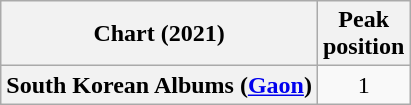<table class="wikitable plainrowheaders" style="text-align:center">
<tr>
<th scope="col">Chart (2021)</th>
<th scope="col">Peak<br>position</th>
</tr>
<tr>
<th scope="row">South Korean Albums (<a href='#'>Gaon</a>)</th>
<td>1</td>
</tr>
</table>
